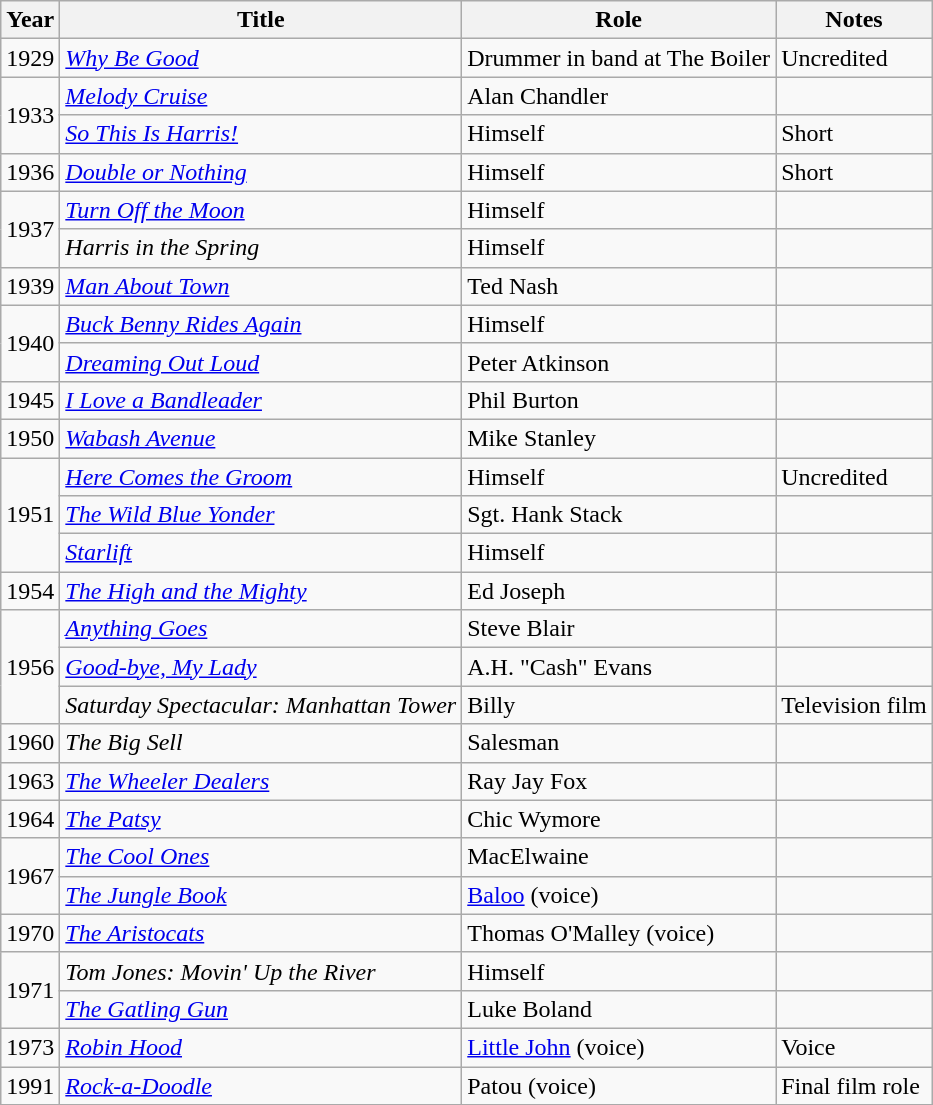<table class="wikitable">
<tr>
<th>Year</th>
<th>Title</th>
<th>Role</th>
<th>Notes</th>
</tr>
<tr>
<td>1929</td>
<td><em><a href='#'>Why Be Good</a></em></td>
<td>Drummer in band at The Boiler</td>
<td>Uncredited</td>
</tr>
<tr>
<td rowspan="2">1933</td>
<td><em><a href='#'>Melody Cruise</a></em></td>
<td>Alan Chandler</td>
<td></td>
</tr>
<tr>
<td><em><a href='#'>So This Is Harris!</a></em></td>
<td>Himself</td>
<td>Short</td>
</tr>
<tr>
<td>1936</td>
<td><em><a href='#'>Double or Nothing</a></em></td>
<td>Himself</td>
<td>Short</td>
</tr>
<tr>
<td rowspan="2">1937</td>
<td><em><a href='#'>Turn Off the Moon</a></em></td>
<td>Himself</td>
<td></td>
</tr>
<tr>
<td><em>Harris in the Spring</em></td>
<td>Himself</td>
<td></td>
</tr>
<tr>
<td>1939</td>
<td><em><a href='#'>Man About Town</a></em></td>
<td>Ted Nash</td>
<td></td>
</tr>
<tr>
<td rowspan="2">1940</td>
<td><em><a href='#'>Buck Benny Rides Again</a></em></td>
<td>Himself</td>
<td></td>
</tr>
<tr>
<td><em><a href='#'>Dreaming Out Loud</a></em></td>
<td>Peter Atkinson</td>
<td></td>
</tr>
<tr>
<td>1945</td>
<td><em><a href='#'>I Love a Bandleader</a></em></td>
<td>Phil Burton</td>
<td></td>
</tr>
<tr>
<td>1950</td>
<td><em><a href='#'>Wabash Avenue</a></em></td>
<td>Mike Stanley</td>
<td></td>
</tr>
<tr>
<td rowspan="3">1951</td>
<td><em><a href='#'>Here Comes the Groom</a></em></td>
<td>Himself</td>
<td>Uncredited</td>
</tr>
<tr>
<td><em><a href='#'>The Wild Blue Yonder</a></em></td>
<td>Sgt. Hank Stack</td>
<td></td>
</tr>
<tr>
<td><em><a href='#'>Starlift</a></em></td>
<td>Himself</td>
<td></td>
</tr>
<tr>
<td>1954</td>
<td><em><a href='#'>The High and the Mighty</a></em></td>
<td>Ed Joseph</td>
<td></td>
</tr>
<tr>
<td rowspan="3">1956</td>
<td><em><a href='#'>Anything Goes</a></em></td>
<td>Steve Blair</td>
<td></td>
</tr>
<tr>
<td><em><a href='#'>Good-bye, My Lady</a></em></td>
<td>A.H. "Cash" Evans</td>
<td></td>
</tr>
<tr>
<td><em>Saturday Spectacular: Manhattan Tower</em></td>
<td>Billy</td>
<td>Television film</td>
</tr>
<tr>
<td>1960</td>
<td><em>The Big Sell</em></td>
<td>Salesman</td>
<td></td>
</tr>
<tr>
<td>1963</td>
<td><em><a href='#'>The Wheeler Dealers</a></em></td>
<td>Ray Jay Fox</td>
<td></td>
</tr>
<tr>
<td>1964</td>
<td><em><a href='#'>The Patsy</a></em></td>
<td>Chic Wymore</td>
<td></td>
</tr>
<tr>
<td rowspan="2">1967</td>
<td><em><a href='#'>The Cool Ones</a></em></td>
<td>MacElwaine</td>
<td></td>
</tr>
<tr>
<td><em><a href='#'>The Jungle Book</a></em></td>
<td><a href='#'>Baloo</a> (voice)</td>
<td></td>
</tr>
<tr>
<td>1970</td>
<td><em><a href='#'>The Aristocats</a></em></td>
<td>Thomas O'Malley (voice)</td>
<td></td>
</tr>
<tr>
<td rowspan="2">1971</td>
<td><em>Tom Jones: Movin' Up the River</em></td>
<td>Himself</td>
<td></td>
</tr>
<tr>
<td><em><a href='#'>The Gatling Gun</a></em></td>
<td>Luke Boland</td>
<td></td>
</tr>
<tr>
<td>1973</td>
<td><em><a href='#'>Robin Hood</a></em></td>
<td><a href='#'>Little John</a> (voice)</td>
<td>Voice</td>
</tr>
<tr>
<td>1991</td>
<td><em><a href='#'>Rock-a-Doodle</a></em></td>
<td>Patou (voice)</td>
<td>Final film role</td>
</tr>
</table>
